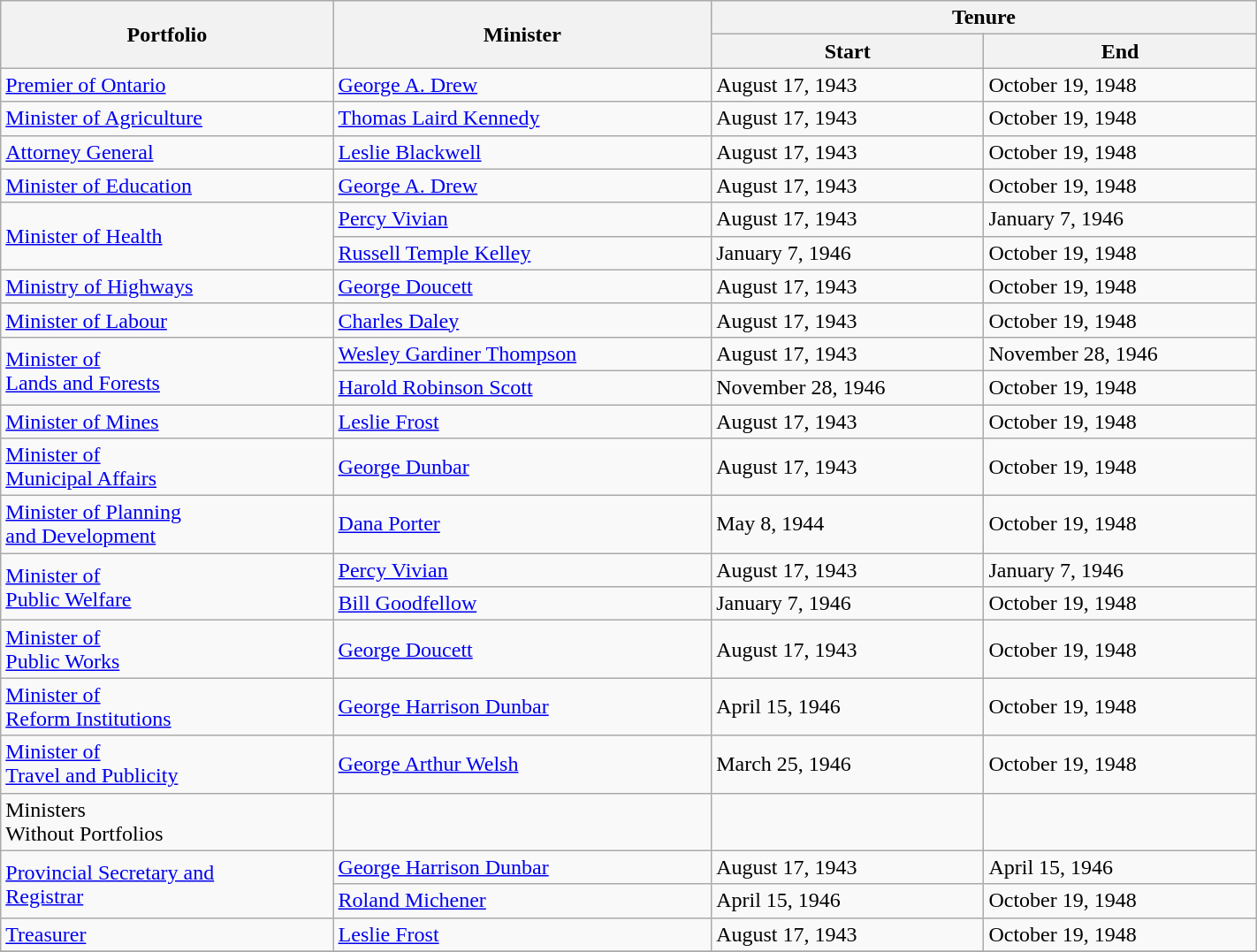<table class="wikitable" style="width: 75%">
<tr>
<th rowspan="2">Portfolio</th>
<th rowspan="2">Minister</th>
<th colspan="2">Tenure</th>
</tr>
<tr>
<th>Start</th>
<th>End</th>
</tr>
<tr>
<td><a href='#'>Premier of Ontario</a></td>
<td><a href='#'>George A. Drew</a></td>
<td>August 17, 1943</td>
<td>October 19, 1948</td>
</tr>
<tr>
<td><a href='#'>Minister of Agriculture</a></td>
<td><a href='#'>Thomas Laird Kennedy</a></td>
<td>August 17, 1943</td>
<td>October 19, 1948</td>
</tr>
<tr>
<td><a href='#'>Attorney General</a></td>
<td><a href='#'>Leslie Blackwell</a></td>
<td>August 17, 1943</td>
<td>October 19, 1948</td>
</tr>
<tr>
<td><a href='#'>Minister of Education</a></td>
<td><a href='#'>George A. Drew</a></td>
<td>August 17, 1943</td>
<td>October 19, 1948</td>
</tr>
<tr>
<td rowspan="2"><a href='#'>Minister of Health</a></td>
<td><a href='#'>Percy Vivian</a></td>
<td>August 17, 1943</td>
<td>January 7, 1946</td>
</tr>
<tr>
<td><a href='#'>Russell Temple Kelley</a></td>
<td>January 7, 1946</td>
<td>October 19, 1948</td>
</tr>
<tr>
<td><a href='#'>Ministry of Highways</a></td>
<td><a href='#'>George Doucett</a></td>
<td>August 17, 1943</td>
<td>October 19, 1948</td>
</tr>
<tr>
<td><a href='#'>Minister of Labour</a></td>
<td><a href='#'>Charles Daley</a></td>
<td>August 17, 1943</td>
<td>October 19, 1948</td>
</tr>
<tr>
<td rowspan="2"><a href='#'>Minister of <br> Lands and Forests</a></td>
<td><a href='#'>Wesley Gardiner Thompson</a></td>
<td>August 17, 1943</td>
<td>November 28, 1946</td>
</tr>
<tr>
<td><a href='#'>Harold Robinson Scott</a></td>
<td>November 28, 1946</td>
<td>October 19, 1948</td>
</tr>
<tr>
<td><a href='#'>Minister of Mines</a></td>
<td><a href='#'>Leslie Frost</a></td>
<td>August 17, 1943</td>
<td>October 19, 1948</td>
</tr>
<tr>
<td><a href='#'>Minister of <br> Municipal Affairs</a></td>
<td><a href='#'>George Dunbar</a></td>
<td>August 17, 1943</td>
<td>October 19, 1948</td>
</tr>
<tr>
<td><a href='#'>Minister of Planning <br> and Development</a></td>
<td><a href='#'>Dana Porter</a></td>
<td>May 8, 1944</td>
<td>October 19, 1948</td>
</tr>
<tr>
<td rowspan="2"><a href='#'>Minister of <br> Public Welfare</a></td>
<td><a href='#'>Percy Vivian</a></td>
<td>August 17, 1943</td>
<td>January 7, 1946</td>
</tr>
<tr>
<td><a href='#'>Bill Goodfellow</a></td>
<td>January 7, 1946</td>
<td>October 19, 1948</td>
</tr>
<tr>
<td><a href='#'>Minister of <br> Public Works</a></td>
<td><a href='#'>George Doucett</a></td>
<td>August 17, 1943</td>
<td>October 19, 1948</td>
</tr>
<tr>
<td><a href='#'>Minister of <br> Reform Institutions</a></td>
<td><a href='#'>George Harrison Dunbar</a></td>
<td>April 15, 1946</td>
<td>October 19, 1948</td>
</tr>
<tr>
<td><a href='#'>Minister of <br> Travel and Publicity</a></td>
<td><a href='#'>George Arthur Welsh</a></td>
<td>March 25, 1946</td>
<td>October 19, 1948</td>
</tr>
<tr>
<td rowspan="1">Ministers <br> Without Portfolios</td>
<td></td>
<td></td>
<td></td>
</tr>
<tr>
<td rowspan="2"><a href='#'>Provincial Secretary and <br> Registrar</a></td>
<td><a href='#'>George Harrison Dunbar</a></td>
<td>August 17, 1943</td>
<td>April 15, 1946</td>
</tr>
<tr>
<td><a href='#'>Roland Michener</a></td>
<td>April 15, 1946</td>
<td>October 19, 1948</td>
</tr>
<tr>
<td><a href='#'>Treasurer</a></td>
<td><a href='#'>Leslie Frost</a></td>
<td>August 17, 1943</td>
<td>October 19, 1948</td>
</tr>
<tr>
</tr>
</table>
